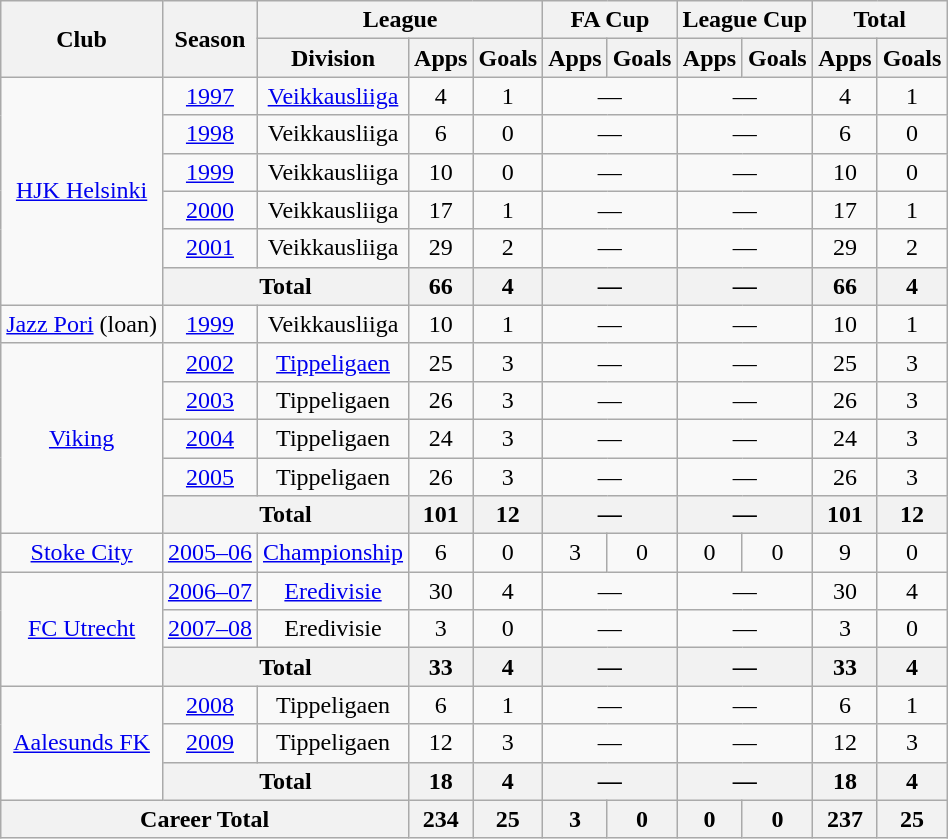<table class="wikitable" style="text-align: center;">
<tr>
<th rowspan="2">Club</th>
<th rowspan="2">Season</th>
<th colspan="3">League</th>
<th colspan="2">FA Cup</th>
<th colspan="2">League Cup</th>
<th colspan="2">Total</th>
</tr>
<tr>
<th>Division</th>
<th>Apps</th>
<th>Goals</th>
<th>Apps</th>
<th>Goals</th>
<th>Apps</th>
<th>Goals</th>
<th>Apps</th>
<th>Goals</th>
</tr>
<tr>
<td rowspan=6><a href='#'>HJK Helsinki</a></td>
<td><a href='#'>1997</a></td>
<td><a href='#'>Veikkausliiga</a></td>
<td>4</td>
<td>1</td>
<td colspan="2">—</td>
<td colspan="2">—</td>
<td>4</td>
<td>1</td>
</tr>
<tr>
<td><a href='#'>1998</a></td>
<td>Veikkausliiga</td>
<td>6</td>
<td>0</td>
<td colspan="2">—</td>
<td colspan="2">—</td>
<td>6</td>
<td>0</td>
</tr>
<tr>
<td><a href='#'>1999</a></td>
<td>Veikkausliiga</td>
<td>10</td>
<td>0</td>
<td colspan="2">—</td>
<td colspan="2">—</td>
<td>10</td>
<td>0</td>
</tr>
<tr>
<td><a href='#'>2000</a></td>
<td>Veikkausliiga</td>
<td>17</td>
<td>1</td>
<td colspan="2">—</td>
<td colspan="2">—</td>
<td>17</td>
<td>1</td>
</tr>
<tr>
<td><a href='#'>2001</a></td>
<td>Veikkausliiga</td>
<td>29</td>
<td>2</td>
<td colspan="2">—</td>
<td colspan="2">—</td>
<td>29</td>
<td>2</td>
</tr>
<tr>
<th colspan=2>Total</th>
<th>66</th>
<th>4</th>
<th colspan="2">—</th>
<th colspan="2">—</th>
<th>66</th>
<th>4</th>
</tr>
<tr>
<td><a href='#'>Jazz Pori</a> (loan)</td>
<td><a href='#'>1999</a></td>
<td>Veikkausliiga</td>
<td>10</td>
<td>1</td>
<td colspan="2">—</td>
<td colspan="2">—</td>
<td>10</td>
<td>1</td>
</tr>
<tr>
<td rowspan=5><a href='#'>Viking</a></td>
<td><a href='#'>2002</a></td>
<td><a href='#'>Tippeligaen</a></td>
<td>25</td>
<td>3</td>
<td colspan="2">—</td>
<td colspan="2">—</td>
<td>25</td>
<td>3</td>
</tr>
<tr>
<td><a href='#'>2003</a></td>
<td>Tippeligaen</td>
<td>26</td>
<td>3</td>
<td colspan="2">—</td>
<td colspan="2">—</td>
<td>26</td>
<td>3</td>
</tr>
<tr>
<td><a href='#'>2004</a></td>
<td>Tippeligaen</td>
<td>24</td>
<td>3</td>
<td colspan="2">—</td>
<td colspan="2">—</td>
<td>24</td>
<td>3</td>
</tr>
<tr>
<td><a href='#'>2005</a></td>
<td>Tippeligaen</td>
<td>26</td>
<td>3</td>
<td colspan="2">—</td>
<td colspan="2">—</td>
<td>26</td>
<td>3</td>
</tr>
<tr>
<th colspan=2>Total</th>
<th>101</th>
<th>12</th>
<th colspan="2">—</th>
<th colspan="2">—</th>
<th>101</th>
<th>12</th>
</tr>
<tr>
<td><a href='#'>Stoke City</a></td>
<td><a href='#'>2005–06</a></td>
<td><a href='#'>Championship</a></td>
<td>6</td>
<td>0</td>
<td>3</td>
<td>0</td>
<td>0</td>
<td>0</td>
<td>9</td>
<td>0</td>
</tr>
<tr>
<td rowspan=3><a href='#'>FC Utrecht</a></td>
<td><a href='#'>2006–07</a></td>
<td><a href='#'>Eredivisie</a></td>
<td>30</td>
<td>4</td>
<td colspan="2">—</td>
<td colspan="2">—</td>
<td>30</td>
<td>4</td>
</tr>
<tr>
<td><a href='#'>2007–08</a></td>
<td>Eredivisie</td>
<td>3</td>
<td>0</td>
<td colspan="2">—</td>
<td colspan="2">—</td>
<td>3</td>
<td>0</td>
</tr>
<tr>
<th colspan=2>Total</th>
<th>33</th>
<th>4</th>
<th colspan="2">—</th>
<th colspan="2">—</th>
<th>33</th>
<th>4</th>
</tr>
<tr>
<td rowspan=3><a href='#'>Aalesunds FK</a></td>
<td><a href='#'>2008</a></td>
<td>Tippeligaen</td>
<td>6</td>
<td>1</td>
<td colspan="2">—</td>
<td colspan="2">—</td>
<td>6</td>
<td>1</td>
</tr>
<tr>
<td><a href='#'>2009</a></td>
<td>Tippeligaen</td>
<td>12</td>
<td>3</td>
<td colspan="2">—</td>
<td colspan="2">—</td>
<td>12</td>
<td>3</td>
</tr>
<tr>
<th colspan=2>Total</th>
<th>18</th>
<th>4</th>
<th colspan="2">—</th>
<th colspan="2">—</th>
<th>18</th>
<th>4</th>
</tr>
<tr>
<th colspan="3">Career Total</th>
<th>234</th>
<th>25</th>
<th>3</th>
<th>0</th>
<th>0</th>
<th>0</th>
<th>237</th>
<th>25</th>
</tr>
</table>
